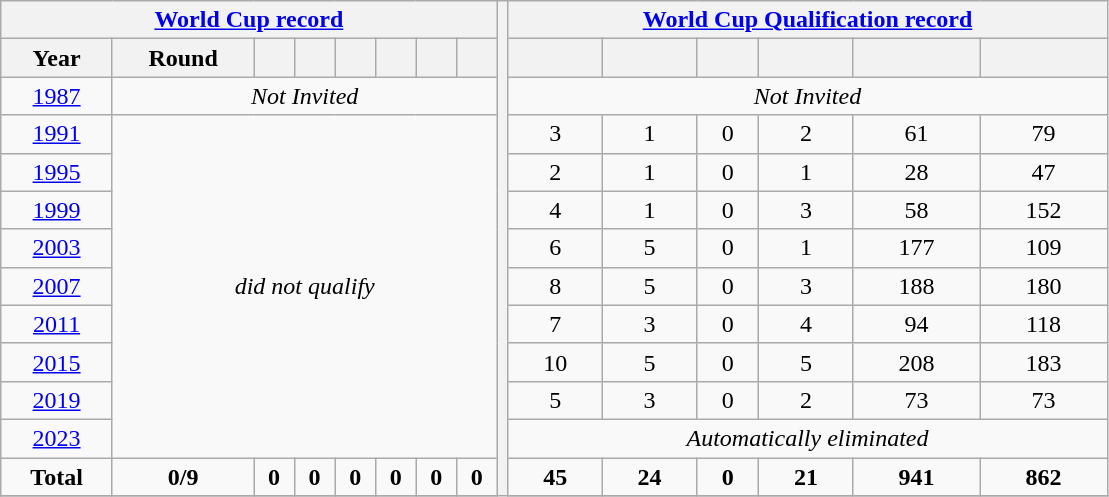<table class="wikitable" style="text-align: center;">
<tr>
<th colspan=8><a href='#'>World Cup record</a></th>
<th width=1% rowspan=25></th>
<th colspan=6><a href='#'>World Cup Qualification record</a></th>
</tr>
<tr>
<th>Year</th>
<th>Round</th>
<th></th>
<th></th>
<th></th>
<th></th>
<th></th>
<th></th>
<th></th>
<th></th>
<th></th>
<th></th>
<th></th>
<th></th>
</tr>
<tr>
<td> <a href='#'>1987</a></td>
<td colspan=7><em>Not Invited</em></td>
<td colspan=6><em>Not Invited</em></td>
</tr>
<tr>
<td> <a href='#'>1991</a></td>
<td rowspan=9 colspan=7><em>did not qualify</em></td>
<td>3</td>
<td>1</td>
<td>0</td>
<td>2</td>
<td>61</td>
<td>79</td>
</tr>
<tr>
<td> <a href='#'>1995</a></td>
<td>2</td>
<td>1</td>
<td>0</td>
<td>1</td>
<td>28</td>
<td>47</td>
</tr>
<tr>
<td> <a href='#'>1999</a></td>
<td>4</td>
<td>1</td>
<td>0</td>
<td>3</td>
<td>58</td>
<td>152</td>
</tr>
<tr>
<td> <a href='#'>2003</a></td>
<td>6</td>
<td>5</td>
<td>0</td>
<td>1</td>
<td>177</td>
<td>109</td>
</tr>
<tr>
<td> <a href='#'>2007</a></td>
<td>8</td>
<td>5</td>
<td>0</td>
<td>3</td>
<td>188</td>
<td>180</td>
</tr>
<tr>
<td> <a href='#'>2011</a></td>
<td>7</td>
<td>3</td>
<td>0</td>
<td>4</td>
<td>94</td>
<td>118</td>
</tr>
<tr>
<td> <a href='#'>2015</a></td>
<td>10</td>
<td>5</td>
<td>0</td>
<td>5</td>
<td>208</td>
<td>183</td>
</tr>
<tr>
<td> <a href='#'>2019</a></td>
<td>5</td>
<td>3</td>
<td>0</td>
<td>2</td>
<td>73</td>
<td>73</td>
</tr>
<tr>
<td> <a href='#'>2023</a></td>
<td colspan=6><em>Automatically eliminated</em></td>
</tr>
<tr>
<td><strong>Total</strong></td>
<td><strong>0/9</strong></td>
<td><strong>0</strong></td>
<td><strong>0</strong></td>
<td><strong>0</strong></td>
<td><strong>0</strong></td>
<td><strong>0</strong></td>
<td><strong>0</strong></td>
<td><strong>45</strong></td>
<td><strong>24</strong></td>
<td><strong>0</strong></td>
<td><strong>21</strong></td>
<td><strong>941</strong></td>
<td><strong>862</strong></td>
</tr>
<tr>
</tr>
</table>
